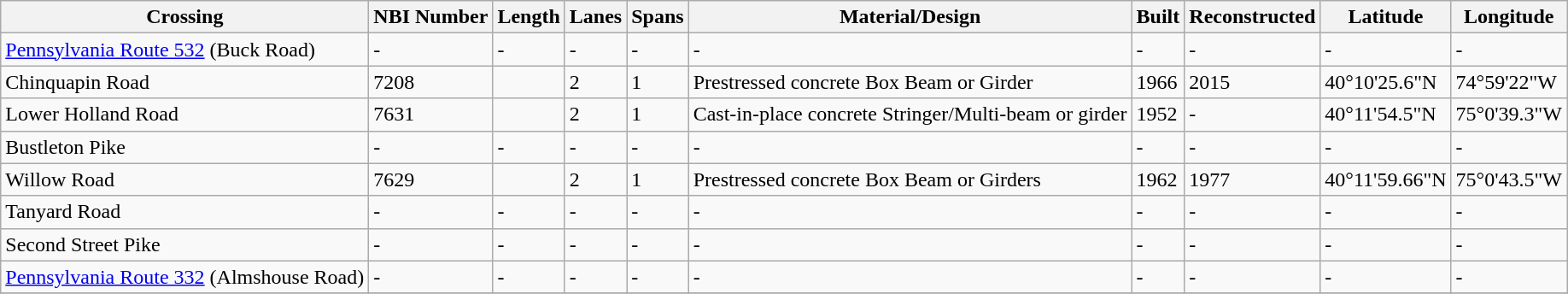<table class="wikitable">
<tr>
<th>Crossing</th>
<th>NBI Number</th>
<th>Length</th>
<th>Lanes</th>
<th>Spans</th>
<th>Material/Design</th>
<th>Built</th>
<th>Reconstructed</th>
<th>Latitude</th>
<th>Longitude</th>
</tr>
<tr>
<td><a href='#'>Pennsylvania Route 532</a> (Buck Road)</td>
<td>-</td>
<td>-</td>
<td>-</td>
<td>-</td>
<td>-</td>
<td>-</td>
<td>-</td>
<td>-</td>
<td>-</td>
</tr>
<tr>
<td>Chinquapin Road</td>
<td>7208</td>
<td></td>
<td>2</td>
<td>1</td>
<td>Prestressed concrete Box Beam or Girder</td>
<td>1966</td>
<td>2015</td>
<td>40°10'25.6"N</td>
<td>74°59'22"W</td>
</tr>
<tr>
<td>Lower Holland Road</td>
<td>7631</td>
<td></td>
<td>2</td>
<td>1</td>
<td>Cast-in-place concrete Stringer/Multi-beam or girder</td>
<td>1952</td>
<td>-</td>
<td>40°11'54.5"N</td>
<td>75°0'39.3"W</td>
</tr>
<tr>
<td>Bustleton Pike</td>
<td>-</td>
<td>-</td>
<td>-</td>
<td>-</td>
<td>-</td>
<td>-</td>
<td>-</td>
<td>-</td>
<td>-</td>
</tr>
<tr>
<td>Willow Road</td>
<td>7629</td>
<td></td>
<td>2</td>
<td>1</td>
<td>Prestressed concrete Box Beam or Girders</td>
<td>1962</td>
<td>1977</td>
<td>40°11'59.66"N</td>
<td>75°0'43.5"W</td>
</tr>
<tr>
<td>Tanyard Road</td>
<td>-</td>
<td>-</td>
<td>-</td>
<td>-</td>
<td>-</td>
<td>-</td>
<td>-</td>
<td>-</td>
<td>-</td>
</tr>
<tr>
<td>Second Street Pike</td>
<td>-</td>
<td>-</td>
<td>-</td>
<td>-</td>
<td>-</td>
<td>-</td>
<td>-</td>
<td>-</td>
<td>-</td>
</tr>
<tr>
<td><a href='#'>Pennsylvania Route 332</a> (Almshouse Road)</td>
<td>-</td>
<td>-</td>
<td>-</td>
<td>-</td>
<td>-</td>
<td>-</td>
<td>-</td>
<td>-</td>
<td>-</td>
</tr>
<tr>
</tr>
</table>
